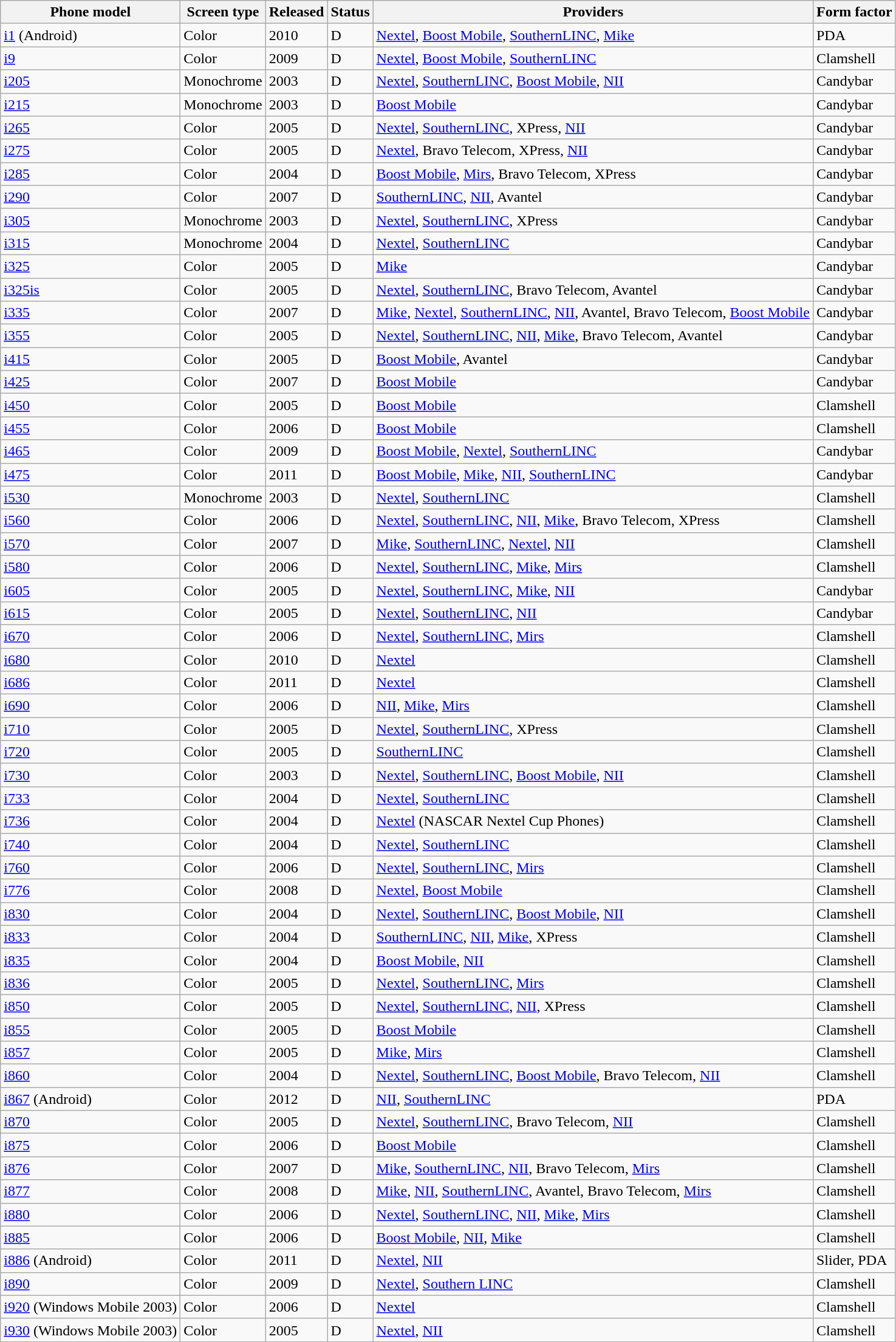<table class="wikitable sortable">
<tr>
<th><strong>Phone model</strong></th>
<th><strong>Screen type</strong></th>
<th><strong>Released</strong></th>
<th><strong>Status</strong></th>
<th><strong>Providers</strong></th>
<th><strong>Form factor</strong></th>
</tr>
<tr>
<td><a href='#'>i1</a> (Android)</td>
<td>Color</td>
<td>2010</td>
<td>D</td>
<td><a href='#'>Nextel</a>, <a href='#'>Boost Mobile</a>, <a href='#'>SouthernLINC</a>, <a href='#'>Mike</a></td>
<td>PDA</td>
</tr>
<tr>
<td><a href='#'>i9</a></td>
<td>Color</td>
<td>2009</td>
<td>D</td>
<td><a href='#'>Nextel</a>, <a href='#'>Boost Mobile</a>, <a href='#'>SouthernLINC</a></td>
<td>Clamshell</td>
</tr>
<tr>
<td><a href='#'>i205</a></td>
<td>Monochrome</td>
<td>2003</td>
<td>D</td>
<td><a href='#'>Nextel</a>, <a href='#'>SouthernLINC</a>, <a href='#'>Boost Mobile</a>, <a href='#'>NII</a></td>
<td>Candybar</td>
</tr>
<tr>
<td><a href='#'>i215</a></td>
<td>Monochrome</td>
<td>2003</td>
<td>D</td>
<td><a href='#'>Boost Mobile</a></td>
<td>Candybar</td>
</tr>
<tr>
<td><a href='#'>i265</a></td>
<td>Color</td>
<td>2005</td>
<td>D</td>
<td><a href='#'>Nextel</a>, <a href='#'>SouthernLINC</a>, XPress, <a href='#'>NII</a></td>
<td>Candybar</td>
</tr>
<tr>
<td><a href='#'>i275</a></td>
<td>Color</td>
<td>2005</td>
<td>D</td>
<td><a href='#'>Nextel</a>, Bravo Telecom, XPress, <a href='#'>NII</a></td>
<td>Candybar</td>
</tr>
<tr>
<td><a href='#'>i285</a></td>
<td>Color</td>
<td>2004</td>
<td>D</td>
<td><a href='#'>Boost Mobile</a>, <a href='#'>Mirs</a>, Bravo Telecom, XPress</td>
<td>Candybar</td>
</tr>
<tr>
<td><a href='#'>i290</a></td>
<td>Color</td>
<td>2007</td>
<td>D</td>
<td><a href='#'>SouthernLINC</a>, <a href='#'>NII</a>, Avantel</td>
<td>Candybar</td>
</tr>
<tr>
<td><a href='#'>i305</a></td>
<td>Monochrome</td>
<td>2003</td>
<td>D</td>
<td><a href='#'>Nextel</a>, <a href='#'>SouthernLINC</a>, XPress</td>
<td>Candybar</td>
</tr>
<tr>
<td><a href='#'>i315</a></td>
<td>Monochrome</td>
<td>2004</td>
<td>D</td>
<td><a href='#'>Nextel</a>, <a href='#'>SouthernLINC</a></td>
<td>Candybar</td>
</tr>
<tr>
<td><a href='#'>i325</a></td>
<td>Color</td>
<td>2005</td>
<td>D</td>
<td><a href='#'>Mike</a></td>
<td>Candybar</td>
</tr>
<tr>
<td><a href='#'>i325is</a></td>
<td>Color</td>
<td>2005</td>
<td>D</td>
<td><a href='#'>Nextel</a>, <a href='#'>SouthernLINC</a>, Bravo Telecom, Avantel</td>
<td>Candybar</td>
</tr>
<tr>
<td><a href='#'>i335</a></td>
<td>Color</td>
<td>2007</td>
<td>D</td>
<td><a href='#'>Mike</a>, <a href='#'>Nextel</a>, <a href='#'>SouthernLINC</a>, <a href='#'>NII</a>, Avantel, Bravo Telecom, <a href='#'>Boost Mobile</a></td>
<td>Candybar</td>
</tr>
<tr>
<td><a href='#'>i355</a></td>
<td>Color</td>
<td>2005</td>
<td>D</td>
<td><a href='#'>Nextel</a>, <a href='#'>SouthernLINC</a>, <a href='#'>NII</a>, <a href='#'>Mike</a>, Bravo Telecom, Avantel</td>
<td>Candybar</td>
</tr>
<tr>
<td><a href='#'>i415</a></td>
<td>Color</td>
<td>2005</td>
<td>D</td>
<td><a href='#'>Boost Mobile</a>, Avantel</td>
<td>Candybar</td>
</tr>
<tr>
<td><a href='#'>i425</a></td>
<td>Color</td>
<td>2007</td>
<td>D</td>
<td><a href='#'>Boost Mobile</a></td>
<td>Candybar</td>
</tr>
<tr>
<td><a href='#'>i450</a></td>
<td>Color</td>
<td>2005</td>
<td>D</td>
<td><a href='#'>Boost Mobile</a></td>
<td>Clamshell</td>
</tr>
<tr>
<td><a href='#'>i455</a></td>
<td>Color</td>
<td>2006</td>
<td>D</td>
<td><a href='#'>Boost Mobile</a></td>
<td>Clamshell</td>
</tr>
<tr>
<td><a href='#'>i465</a></td>
<td>Color</td>
<td>2009</td>
<td>D</td>
<td><a href='#'>Boost Mobile</a>, <a href='#'>Nextel</a>, <a href='#'>SouthernLINC</a></td>
<td>Candybar</td>
</tr>
<tr>
<td><a href='#'>i475</a></td>
<td>Color</td>
<td>2011</td>
<td>D</td>
<td><a href='#'>Boost Mobile</a>, <a href='#'>Mike</a>, <a href='#'>NII</a>, <a href='#'>SouthernLINC</a></td>
<td>Candybar</td>
</tr>
<tr>
<td><a href='#'>i530</a></td>
<td>Monochrome</td>
<td>2003</td>
<td>D</td>
<td><a href='#'>Nextel</a>, <a href='#'>SouthernLINC</a></td>
<td>Clamshell</td>
</tr>
<tr>
<td><a href='#'>i560</a></td>
<td>Color</td>
<td>2006</td>
<td>D</td>
<td><a href='#'>Nextel</a>, <a href='#'>SouthernLINC</a>, <a href='#'>NII</a>, <a href='#'>Mike</a>, Bravo Telecom, XPress</td>
<td>Clamshell</td>
</tr>
<tr>
<td><a href='#'>i570</a></td>
<td>Color</td>
<td>2007</td>
<td>D</td>
<td><a href='#'>Mike</a>, <a href='#'>SouthernLINC</a>, <a href='#'>Nextel</a>, <a href='#'>NII</a></td>
<td>Clamshell</td>
</tr>
<tr>
<td><a href='#'>i580</a></td>
<td>Color</td>
<td>2006</td>
<td>D</td>
<td><a href='#'>Nextel</a>, <a href='#'>SouthernLINC</a>, <a href='#'>Mike</a>, <a href='#'>Mirs</a></td>
<td>Clamshell</td>
</tr>
<tr>
<td><a href='#'>i605</a></td>
<td>Color</td>
<td>2005</td>
<td>D</td>
<td><a href='#'>Nextel</a>, <a href='#'>SouthernLINC</a>, <a href='#'>Mike</a>, <a href='#'>NII</a></td>
<td>Candybar</td>
</tr>
<tr>
<td><a href='#'>i615</a></td>
<td>Color</td>
<td>2005</td>
<td>D</td>
<td><a href='#'>Nextel</a>, <a href='#'>SouthernLINC</a>, <a href='#'>NII</a></td>
<td>Candybar</td>
</tr>
<tr>
<td><a href='#'>i670</a></td>
<td>Color</td>
<td>2006</td>
<td>D</td>
<td><a href='#'>Nextel</a>, <a href='#'>SouthernLINC</a>, <a href='#'>Mirs</a></td>
<td>Clamshell</td>
</tr>
<tr>
<td><a href='#'>i680</a></td>
<td>Color</td>
<td>2010</td>
<td>D</td>
<td><a href='#'>Nextel</a></td>
<td>Clamshell</td>
</tr>
<tr>
<td><a href='#'>i686</a></td>
<td>Color</td>
<td>2011</td>
<td>D</td>
<td><a href='#'>Nextel</a></td>
<td>Clamshell</td>
</tr>
<tr>
<td><a href='#'>i690</a></td>
<td>Color</td>
<td>2006</td>
<td>D</td>
<td><a href='#'>NII</a>, <a href='#'>Mike</a>, <a href='#'>Mirs</a></td>
<td>Clamshell</td>
</tr>
<tr>
<td><a href='#'>i710</a></td>
<td>Color</td>
<td>2005</td>
<td>D</td>
<td><a href='#'>Nextel</a>, <a href='#'>SouthernLINC</a>, XPress</td>
<td>Clamshell</td>
</tr>
<tr>
<td><a href='#'>i720</a></td>
<td>Color</td>
<td>2005</td>
<td>D</td>
<td><a href='#'>SouthernLINC</a></td>
<td>Clamshell</td>
</tr>
<tr>
<td><a href='#'>i730</a></td>
<td>Color</td>
<td>2003</td>
<td>D</td>
<td><a href='#'>Nextel</a>, <a href='#'>SouthernLINC</a>, <a href='#'>Boost Mobile</a>, <a href='#'>NII</a></td>
<td>Clamshell</td>
</tr>
<tr>
<td><a href='#'>i733</a></td>
<td>Color</td>
<td>2004</td>
<td>D</td>
<td><a href='#'>Nextel</a>, <a href='#'>SouthernLINC</a></td>
<td>Clamshell</td>
</tr>
<tr>
<td><a href='#'>i736</a></td>
<td>Color</td>
<td>2004</td>
<td>D</td>
<td><a href='#'>Nextel</a> (NASCAR Nextel Cup Phones)</td>
<td>Clamshell</td>
</tr>
<tr>
<td><a href='#'>i740</a></td>
<td>Color</td>
<td>2004</td>
<td>D</td>
<td><a href='#'>Nextel</a>, <a href='#'>SouthernLINC</a></td>
<td>Clamshell</td>
</tr>
<tr>
<td><a href='#'>i760</a></td>
<td>Color</td>
<td>2006</td>
<td>D</td>
<td><a href='#'>Nextel</a>, <a href='#'>SouthernLINC</a>, <a href='#'>Mirs</a></td>
<td>Clamshell</td>
</tr>
<tr>
<td><a href='#'>i776</a></td>
<td>Color</td>
<td>2008</td>
<td>D</td>
<td><a href='#'>Nextel</a>, <a href='#'>Boost Mobile</a></td>
<td>Clamshell</td>
</tr>
<tr>
<td><a href='#'>i830</a></td>
<td>Color</td>
<td>2004</td>
<td>D</td>
<td><a href='#'>Nextel</a>, <a href='#'>SouthernLINC</a>, <a href='#'>Boost Mobile</a>, <a href='#'>NII</a></td>
<td>Clamshell</td>
</tr>
<tr>
<td><a href='#'>i833</a></td>
<td>Color</td>
<td>2004</td>
<td>D</td>
<td><a href='#'>SouthernLINC</a>, <a href='#'>NII</a>, <a href='#'>Mike</a>, XPress</td>
<td>Clamshell</td>
</tr>
<tr>
<td><a href='#'>i835</a></td>
<td>Color</td>
<td>2004</td>
<td>D</td>
<td><a href='#'>Boost Mobile</a>, <a href='#'>NII</a></td>
<td>Clamshell</td>
</tr>
<tr>
<td><a href='#'>i836</a></td>
<td>Color</td>
<td>2005</td>
<td>D</td>
<td><a href='#'>Nextel</a>, <a href='#'>SouthernLINC</a>, <a href='#'>Mirs</a></td>
<td>Clamshell</td>
</tr>
<tr>
<td><a href='#'>i850</a></td>
<td>Color</td>
<td>2005</td>
<td>D</td>
<td><a href='#'>Nextel</a>, <a href='#'>SouthernLINC</a>, <a href='#'>NII</a>, XPress</td>
<td>Clamshell</td>
</tr>
<tr>
<td><a href='#'>i855</a></td>
<td>Color</td>
<td>2005</td>
<td>D</td>
<td><a href='#'>Boost Mobile</a></td>
<td>Clamshell</td>
</tr>
<tr>
<td><a href='#'>i857</a></td>
<td>Color</td>
<td>2005</td>
<td>D</td>
<td><a href='#'>Mike</a>, <a href='#'>Mirs</a></td>
<td>Clamshell</td>
</tr>
<tr>
<td><a href='#'>i860</a></td>
<td>Color</td>
<td>2004</td>
<td>D</td>
<td><a href='#'>Nextel</a>, <a href='#'>SouthernLINC</a>, <a href='#'>Boost Mobile</a>, Bravo Telecom, <a href='#'>NII</a></td>
<td>Clamshell</td>
</tr>
<tr>
<td><a href='#'>i867</a> (Android)</td>
<td>Color</td>
<td>2012</td>
<td>D</td>
<td><a href='#'>NII</a>, <a href='#'>SouthernLINC</a></td>
<td>PDA</td>
</tr>
<tr>
<td><a href='#'>i870</a></td>
<td>Color</td>
<td>2005</td>
<td>D</td>
<td><a href='#'>Nextel</a>, <a href='#'>SouthernLINC</a>, Bravo Telecom, <a href='#'>NII</a></td>
<td>Clamshell</td>
</tr>
<tr>
<td><a href='#'>i875</a></td>
<td>Color</td>
<td>2006</td>
<td>D</td>
<td><a href='#'>Boost Mobile</a></td>
<td>Clamshell</td>
</tr>
<tr>
<td><a href='#'>i876</a></td>
<td>Color</td>
<td>2007</td>
<td>D</td>
<td><a href='#'>Mike</a>, <a href='#'>SouthernLINC</a>, <a href='#'>NII</a>, Bravo Telecom, <a href='#'>Mirs</a></td>
<td>Clamshell</td>
</tr>
<tr>
<td><a href='#'>i877</a></td>
<td>Color</td>
<td>2008</td>
<td>D</td>
<td><a href='#'>Mike</a>, <a href='#'>NII</a>, <a href='#'>SouthernLINC</a>, Avantel, Bravo Telecom, <a href='#'>Mirs</a></td>
<td>Clamshell</td>
</tr>
<tr>
<td><a href='#'>i880</a></td>
<td>Color</td>
<td>2006</td>
<td>D</td>
<td><a href='#'>Nextel</a>, <a href='#'>SouthernLINC</a>, <a href='#'>NII</a>, <a href='#'>Mike</a>, <a href='#'>Mirs</a></td>
<td>Clamshell</td>
</tr>
<tr>
<td><a href='#'>i885</a></td>
<td>Color</td>
<td>2006</td>
<td>D</td>
<td><a href='#'>Boost Mobile</a>, <a href='#'>NII</a>, <a href='#'>Mike</a></td>
<td>Clamshell</td>
</tr>
<tr>
<td><a href='#'>i886</a> (Android)</td>
<td>Color</td>
<td>2011</td>
<td>D</td>
<td><a href='#'>Nextel</a>, <a href='#'>NII</a></td>
<td>Slider, PDA</td>
</tr>
<tr>
<td><a href='#'>i890</a></td>
<td>Color</td>
<td>2009</td>
<td>D</td>
<td><a href='#'>Nextel</a>, <a href='#'>Southern LINC</a></td>
<td>Clamshell</td>
</tr>
<tr>
<td><a href='#'>i920</a> (Windows Mobile 2003)</td>
<td>Color</td>
<td>2006</td>
<td>D</td>
<td><a href='#'>Nextel</a></td>
<td>Clamshell</td>
</tr>
<tr>
<td><a href='#'>i930</a> (Windows Mobile 2003)</td>
<td>Color</td>
<td>2005</td>
<td>D</td>
<td><a href='#'>Nextel</a>, <a href='#'>NII</a></td>
<td>Clamshell</td>
</tr>
</table>
